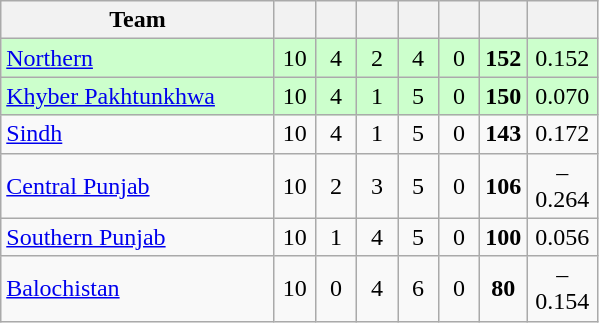<table class="wikitable" style="text-align:center;">
<tr>
<th width=175>Team</th>
<th width="20"></th>
<th width="20"></th>
<th width="20"></th>
<th width="20"></th>
<th width="20"></th>
<th width="20"></th>
<th width="40"></th>
</tr>
<tr style="background:#cfc;">
<td style="text-align:left;"><a href='#'>Northern</a></td>
<td>10</td>
<td>4</td>
<td>2</td>
<td>4</td>
<td>0</td>
<td><strong>152</strong></td>
<td>0.152</td>
</tr>
<tr style="background:#cfc;">
<td style="text-align:left;"><a href='#'>Khyber Pakhtunkhwa</a></td>
<td>10</td>
<td>4</td>
<td>1</td>
<td>5</td>
<td>0</td>
<td><strong>150</strong></td>
<td>0.070</td>
</tr>
<tr>
<td style="text-align:left;"><a href='#'>Sindh</a></td>
<td>10</td>
<td>4</td>
<td>1</td>
<td>5</td>
<td>0</td>
<td><strong>143</strong></td>
<td>0.172</td>
</tr>
<tr>
<td style="text-align:left;"><a href='#'>Central Punjab</a></td>
<td>10</td>
<td>2</td>
<td>3</td>
<td>5</td>
<td>0</td>
<td><strong>106</strong></td>
<td>–0.264</td>
</tr>
<tr>
<td style="text-align:left;"><a href='#'>Southern Punjab</a></td>
<td>10</td>
<td>1</td>
<td>4</td>
<td>5</td>
<td>0</td>
<td><strong>100</strong></td>
<td>0.056</td>
</tr>
<tr>
<td style="text-align:left;"><a href='#'>Balochistan</a></td>
<td>10</td>
<td>0</td>
<td>4</td>
<td>6</td>
<td>0</td>
<td><strong>80</strong></td>
<td>–0.154</td>
</tr>
</table>
